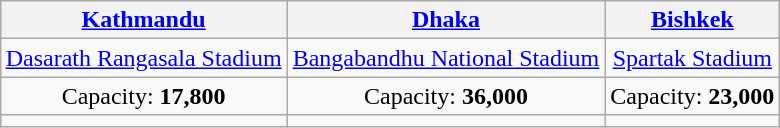<table class="wikitable" style="margin:1em auto; text-align:center">
<tr>
<th><a href='#'>Kathmandu</a></th>
<th><a href='#'>Dhaka</a></th>
<th><a href='#'>Bishkek</a></th>
</tr>
<tr>
<td><a href='#'>Dasarath Rangasala Stadium</a></td>
<td><a href='#'>Bangabandhu National Stadium</a></td>
<td><a href='#'>Spartak Stadium</a></td>
</tr>
<tr>
<td>Capacity: <strong>17,800</strong></td>
<td>Capacity: <strong>36,000</strong></td>
<td>Capacity: <strong>23,000</strong></td>
</tr>
<tr>
<td></td>
<td></td>
<td></td>
</tr>
</table>
